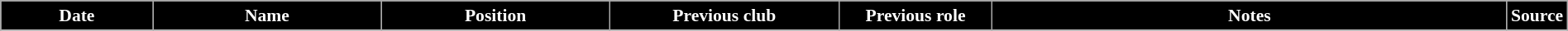<table class="wikitable" style="text-align:center; font-size:90%; width:100%;">
<tr>
<th style="background:Black; color:white; text-align:center; width:10%">Date</th>
<th style="background:Black; color:white; text-align:center; width:15%">Name</th>
<th style="background:Black; color:white; text-align:center; width:15%">Position</th>
<th style="background:Black; color:white; text-align:center; width:15%">Previous club</th>
<th style="background:Black; color:white; text-align:center; width:10%">Previous role</th>
<th style="background:Black; color:white; text-align:center; width:34%">Notes</th>
<th style="background:Black; color:white; text-align:center; width:1%">Source</th>
</tr>
<tr>
</tr>
</table>
